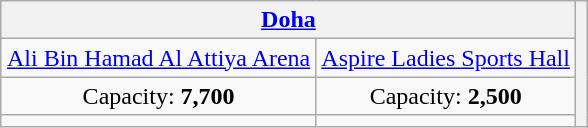<table class="wikitable" style="margin:1em auto; text-align:center;">
<tr>
<th colspan=2><a href='#'>Doha</a></th>
<th rowspan="4"></th>
</tr>
<tr>
<td align=center><a href='#'>Ali Bin Hamad Al Attiya Arena</a></td>
<td align=center><a href='#'>Aspire Ladies Sports Hall</a></td>
</tr>
<tr>
<td align=center>Capacity: <strong>7,700</strong></td>
<td align=center>Capacity: <strong>2,500</strong></td>
</tr>
<tr>
<td></td>
<td></td>
</tr>
</table>
